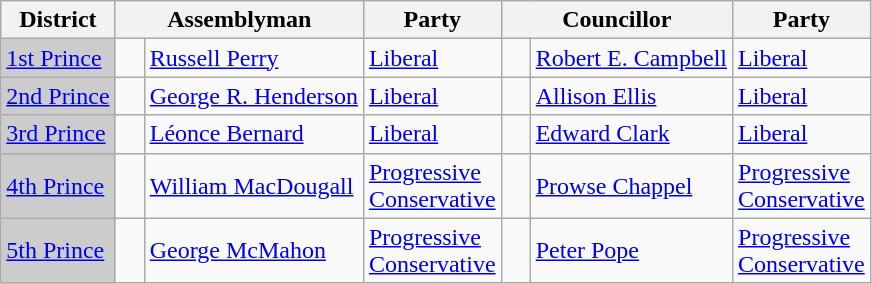<table class="wikitable">
<tr>
<th>District</th>
<th colspan="2">Assemblyman</th>
<th>Party</th>
<th colspan="2">Councillor</th>
<th>Party</th>
</tr>
<tr>
<td bgcolor="CCCCCC"><a href='#'>1st Prince</a></td>
<td>   </td>
<td><a href='#'>Russell Perry</a></td>
<td><a href='#'>Liberal</a></td>
<td>   </td>
<td><a href='#'>Robert E. Campbell</a></td>
<td><a href='#'>Liberal</a></td>
</tr>
<tr>
<td bgcolor="CCCCCC"><a href='#'>2nd Prince</a></td>
<td>   </td>
<td><a href='#'>George R. Henderson</a></td>
<td><a href='#'>Liberal</a></td>
<td>   </td>
<td><a href='#'>Allison Ellis</a></td>
<td><a href='#'>Liberal</a></td>
</tr>
<tr>
<td bgcolor="CCCCCC"><a href='#'>3rd Prince</a></td>
<td>   </td>
<td><a href='#'>Léonce Bernard</a></td>
<td><a href='#'>Liberal</a></td>
<td>   </td>
<td><a href='#'>Edward Clark</a></td>
<td><a href='#'>Liberal</a></td>
</tr>
<tr>
<td bgcolor="CCCCCC"><a href='#'>4th Prince</a></td>
<td>   </td>
<td><a href='#'>William MacDougall</a></td>
<td><a href='#'>Progressive <br> Conservative</a></td>
<td>    <br></td>
<td><a href='#'>Prowse Chappel</a></td>
<td><a href='#'>Progressive <br> Conservative</a></td>
</tr>
<tr>
<td bgcolor="CCCCCC"><a href='#'>5th Prince</a></td>
<td>   </td>
<td><a href='#'>George McMahon</a></td>
<td><a href='#'>Progressive <br> Conservative</a></td>
<td>   </td>
<td><a href='#'>Peter Pope</a></td>
<td><a href='#'>Progressive <br> Conservative</a></td>
</tr>
</table>
